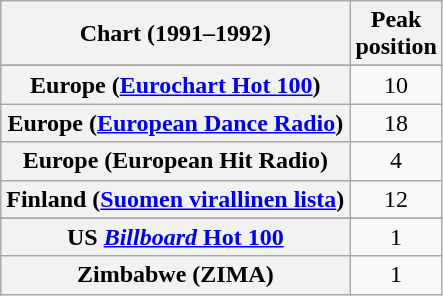<table class="wikitable sortable plainrowheaders" style="text-align:center">
<tr>
<th>Chart (1991–1992)</th>
<th>Peak<br>position</th>
</tr>
<tr>
</tr>
<tr>
</tr>
<tr>
</tr>
<tr>
<th scope="row">Europe (<a href='#'>Eurochart Hot 100</a>)</th>
<td>10</td>
</tr>
<tr>
<th scope="row">Europe (<a href='#'>European Dance Radio</a>)</th>
<td>18</td>
</tr>
<tr>
<th scope="row">Europe (European Hit Radio)</th>
<td>4</td>
</tr>
<tr>
<th scope="row">Finland (<a href='#'>Suomen virallinen lista</a>)</th>
<td>12</td>
</tr>
<tr>
</tr>
<tr>
</tr>
<tr>
</tr>
<tr>
</tr>
<tr>
</tr>
<tr>
</tr>
<tr>
</tr>
<tr>
<th scope="row">US <a href='#'><em>Billboard</em> Hot 100</a></th>
<td>1</td>
</tr>
<tr>
<th scope="row">Zimbabwe (ZIMA)</th>
<td>1</td>
</tr>
</table>
